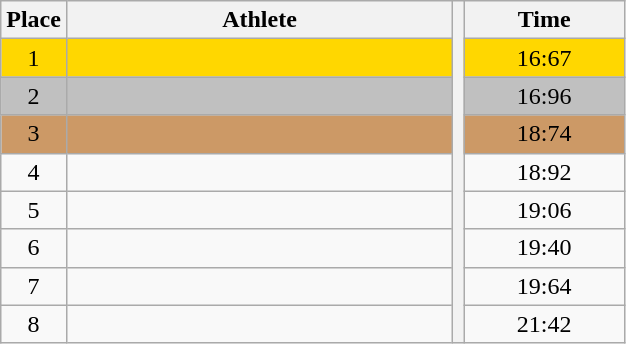<table class="wikitable" style="text-align:center">
<tr>
<th>Place</th>
<th width=250>Athlete</th>
<th rowspan=27></th>
<th width=100>Time</th>
</tr>
<tr bgcolor=gold>
<td>1</td>
<td align=left></td>
<td>16:67</td>
</tr>
<tr bgcolor=silver>
<td>2</td>
<td align=left></td>
<td>16:96</td>
</tr>
<tr bgcolor=cc9966>
<td>3</td>
<td align=left></td>
<td>18:74</td>
</tr>
<tr>
<td>4</td>
<td align=left></td>
<td>18:92</td>
</tr>
<tr>
<td>5</td>
<td align=left></td>
<td>19:06</td>
</tr>
<tr>
<td>6</td>
<td align=left></td>
<td>19:40</td>
</tr>
<tr>
<td>7</td>
<td align=left></td>
<td>19:64</td>
</tr>
<tr>
<td>8</td>
<td align=left></td>
<td>21:42</td>
</tr>
</table>
